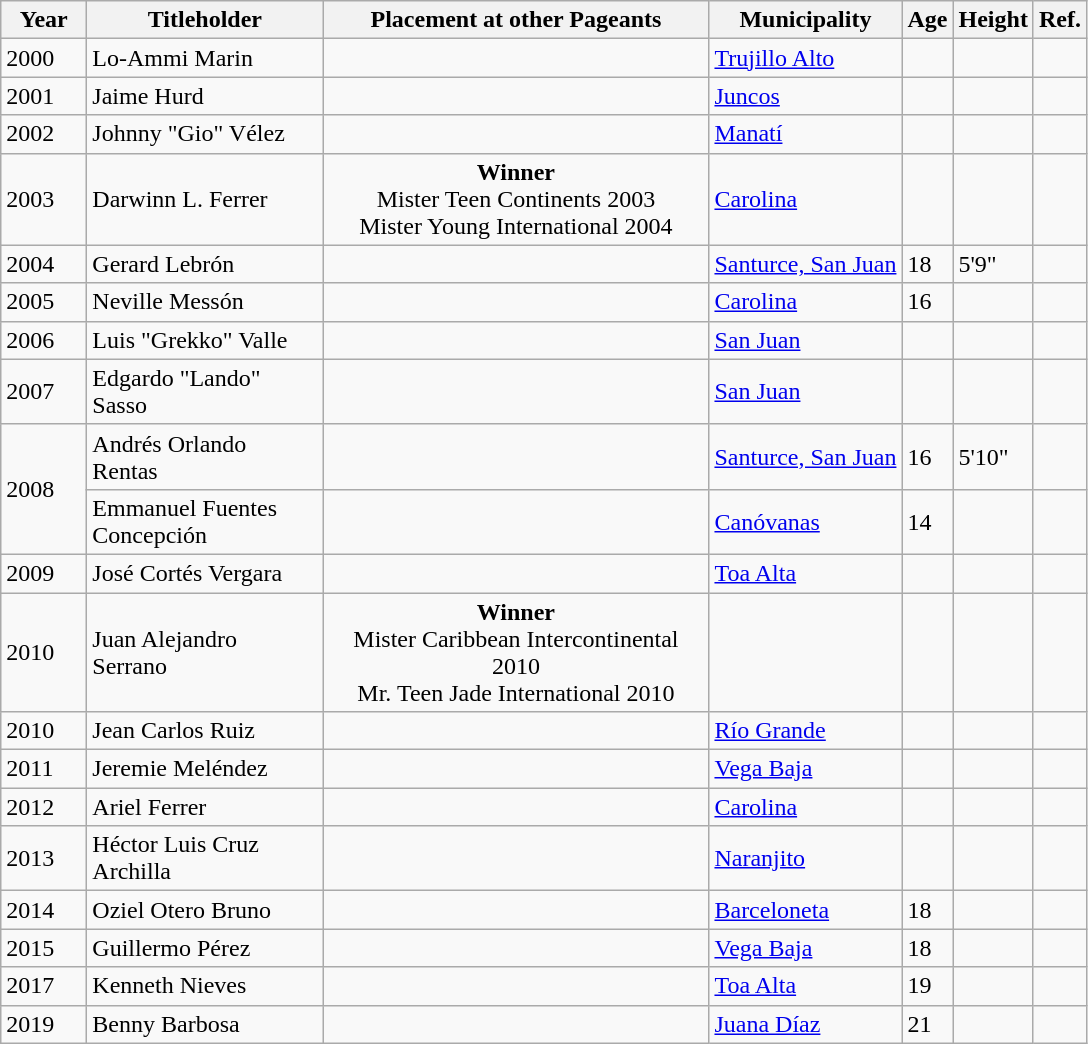<table class="wikitable">
<tr>
<th width="50">Year</th>
<th width="150">Titleholder</th>
<th width="250">Placement at other Pageants</th>
<th>Municipality</th>
<th>Age</th>
<th>Height</th>
<th>Ref.</th>
</tr>
<tr>
<td>2000</td>
<td>Lo-Ammi Marin</td>
<td></td>
<td><a href='#'>Trujillo Alto</a></td>
<td></td>
<td></td>
<td></td>
</tr>
<tr>
<td>2001</td>
<td>Jaime Hurd</td>
<td></td>
<td><a href='#'>Juncos</a></td>
<td></td>
<td></td>
<td></td>
</tr>
<tr>
<td>2002</td>
<td>Johnny "Gio" Vélez</td>
<td></td>
<td><a href='#'>Manatí</a></td>
<td></td>
<td></td>
<td></td>
</tr>
<tr>
<td>2003</td>
<td>Darwinn L. Ferrer</td>
<td style="text-align:center;"><strong>Winner</strong><br>Mister Teen Continents 2003<br>Mister Young International 2004</td>
<td><a href='#'>Carolina</a></td>
<td></td>
<td></td>
<td></td>
</tr>
<tr>
<td>2004</td>
<td>Gerard Lebrón</td>
<td></td>
<td><a href='#'>Santurce, San Juan</a></td>
<td>18</td>
<td>5'9"</td>
<td></td>
</tr>
<tr>
<td>2005</td>
<td>Neville Messón</td>
<td></td>
<td><a href='#'>Carolina</a></td>
<td>16</td>
<td></td>
<td></td>
</tr>
<tr>
<td>2006</td>
<td>Luis "Grekko" Valle</td>
<td></td>
<td><a href='#'>San Juan</a></td>
<td></td>
<td></td>
<td></td>
</tr>
<tr>
<td>2007</td>
<td>Edgardo "Lando" Sasso</td>
<td></td>
<td><a href='#'>San Juan</a></td>
<td></td>
<td></td>
<td></td>
</tr>
<tr>
<td rowspan="2">2008</td>
<td>Andrés Orlando Rentas</td>
<td></td>
<td><a href='#'>Santurce, San Juan</a></td>
<td>16</td>
<td>5'10"</td>
<td></td>
</tr>
<tr>
<td>Emmanuel Fuentes Concepción</td>
<td></td>
<td><a href='#'>Canóvanas</a></td>
<td>14</td>
<td></td>
<td></td>
</tr>
<tr>
<td>2009</td>
<td>José Cortés Vergara</td>
<td></td>
<td><a href='#'>Toa Alta</a></td>
<td></td>
<td></td>
<td></td>
</tr>
<tr>
<td>2010</td>
<td>Juan Alejandro Serrano</td>
<td style="text-align:center;"><strong>Winner</strong><br> Mister Caribbean Intercontinental 2010<br>Mr. Teen Jade International 2010</td>
<td></td>
<td></td>
<td></td>
<td></td>
</tr>
<tr>
<td>2010</td>
<td>Jean Carlos Ruiz</td>
<td></td>
<td><a href='#'>Río Grande</a></td>
<td></td>
<td></td>
<td></td>
</tr>
<tr>
<td>2011</td>
<td>Jeremie Meléndez</td>
<td></td>
<td><a href='#'>Vega Baja</a></td>
<td></td>
<td></td>
<td></td>
</tr>
<tr>
<td>2012</td>
<td>Ariel Ferrer</td>
<td></td>
<td><a href='#'>Carolina</a></td>
<td></td>
<td></td>
<td></td>
</tr>
<tr>
<td>2013</td>
<td>Héctor Luis Cruz Archilla</td>
<td></td>
<td><a href='#'>Naranjito</a></td>
<td></td>
<td></td>
<td></td>
</tr>
<tr>
<td>2014</td>
<td>Oziel Otero Bruno</td>
<td></td>
<td><a href='#'>Barceloneta</a></td>
<td>18</td>
<td></td>
<td></td>
</tr>
<tr>
<td>2015</td>
<td>Guillermo Pérez</td>
<td></td>
<td><a href='#'>Vega Baja</a></td>
<td>18</td>
<td></td>
<td></td>
</tr>
<tr>
<td>2017</td>
<td>Kenneth Nieves</td>
<td></td>
<td><a href='#'>Toa Alta</a></td>
<td>19</td>
<td></td>
<td></td>
</tr>
<tr>
<td>2019</td>
<td>Benny Barbosa</td>
<td></td>
<td><a href='#'>Juana Díaz</a></td>
<td>21</td>
<td></td>
<td></td>
</tr>
</table>
